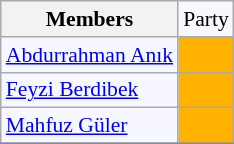<table class=wikitable style="border:1px solid #8888aa; background-color:#f7f8ff; padding:0px; font-size:90%;">
<tr>
<th>Members</th>
<td>Party</td>
</tr>
<tr>
<td><a href='#'>Abdurrahman Anık</a></td>
<td style="background: #ffb300"></td>
</tr>
<tr>
<td><a href='#'>Feyzi Berdibek</a></td>
<td style="background: #ffb300"></td>
</tr>
<tr>
<td><a href='#'>Mahfuz Güler</a></td>
<td style="background: #ffb300"></td>
</tr>
<tr>
</tr>
</table>
